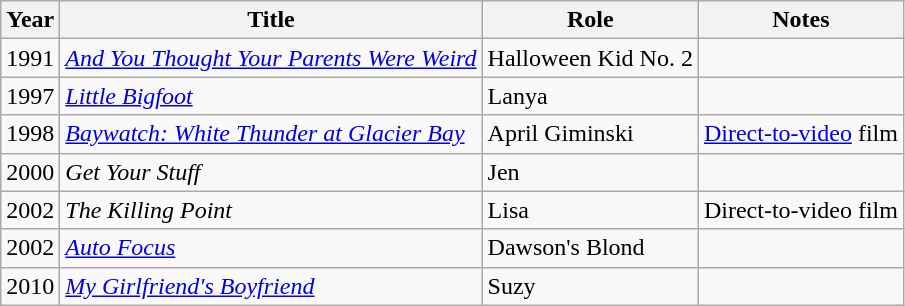<table class="wikitable sortable">
<tr>
<th>Year</th>
<th>Title</th>
<th>Role</th>
<th class="unsortable">Notes</th>
</tr>
<tr>
<td>1991</td>
<td><em><a href='#'>And You Thought Your Parents Were Weird</a></em></td>
<td>Halloween Kid No. 2</td>
<td></td>
</tr>
<tr>
<td>1997</td>
<td><em><a href='#'>Little Bigfoot</a></em></td>
<td>Lanya</td>
<td></td>
</tr>
<tr>
<td>1998</td>
<td><em><a href='#'>Baywatch: White Thunder at Glacier Bay</a></em></td>
<td>April Giminski</td>
<td><a href='#'>Direct-to-video</a> film</td>
</tr>
<tr>
<td>2000</td>
<td><em>Get Your Stuff</em></td>
<td>Jen</td>
<td></td>
</tr>
<tr>
<td>2002</td>
<td><em>The Killing Point</em></td>
<td>Lisa</td>
<td>Direct-to-video film</td>
</tr>
<tr>
<td>2002</td>
<td><em><a href='#'>Auto Focus</a></em></td>
<td>Dawson's Blond</td>
<td></td>
</tr>
<tr>
<td>2010</td>
<td><em><a href='#'>My Girlfriend's Boyfriend</a></em></td>
<td>Suzy</td>
<td></td>
</tr>
</table>
